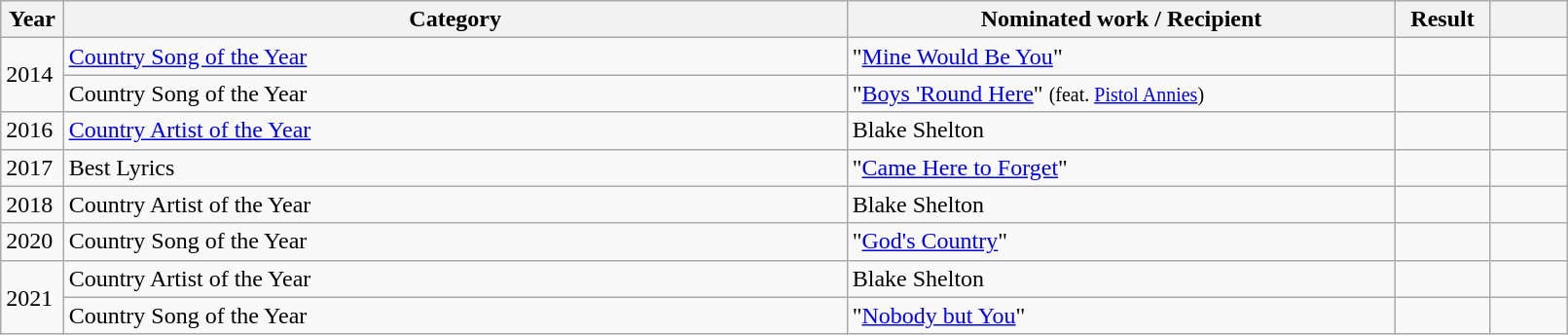<table class="wikitable plainrowheaders" style="width:85%;">
<tr>
<th scope="col" style="width:4%;">Year</th>
<th scope="col" style="width:50%;">Category</th>
<th scope="col" style="width:35%;">Nominated work / Recipient</th>
<th scope="col" style="width:6%;">Result</th>
<th scope="col" style="width:6%;"></th>
</tr>
<tr>
<td rowspan="2">2014</td>
<td><a href='#'>Country Song of the Year</a></td>
<td>"<a href='#'>Mine Would Be You</a>"</td>
<td></td>
<td></td>
</tr>
<tr>
<td>Country Song of the Year</td>
<td>"<a href='#'>Boys 'Round Here</a>" <small>(feat. <a href='#'>Pistol Annies</a>)</small></td>
<td></td>
<td></td>
</tr>
<tr>
<td>2016</td>
<td><a href='#'>Country Artist of the Year</a></td>
<td>Blake Shelton</td>
<td></td>
<td></td>
</tr>
<tr>
<td>2017</td>
<td>Best Lyrics</td>
<td>"<a href='#'>Came Here to Forget</a>"</td>
<td></td>
<td></td>
</tr>
<tr>
<td>2018</td>
<td>Country Artist of the Year</td>
<td>Blake Shelton</td>
<td></td>
<td></td>
</tr>
<tr>
<td>2020</td>
<td>Country Song of the Year</td>
<td>"<a href='#'>God's Country</a>"</td>
<td></td>
<td></td>
</tr>
<tr>
<td rowspan="2">2021</td>
<td>Country Artist of the Year</td>
<td>Blake Shelton</td>
<td></td>
<td></td>
</tr>
<tr>
<td>Country Song of the Year</td>
<td>"<a href='#'>Nobody but You</a>"</td>
<td></td>
<td></td>
</tr>
</table>
